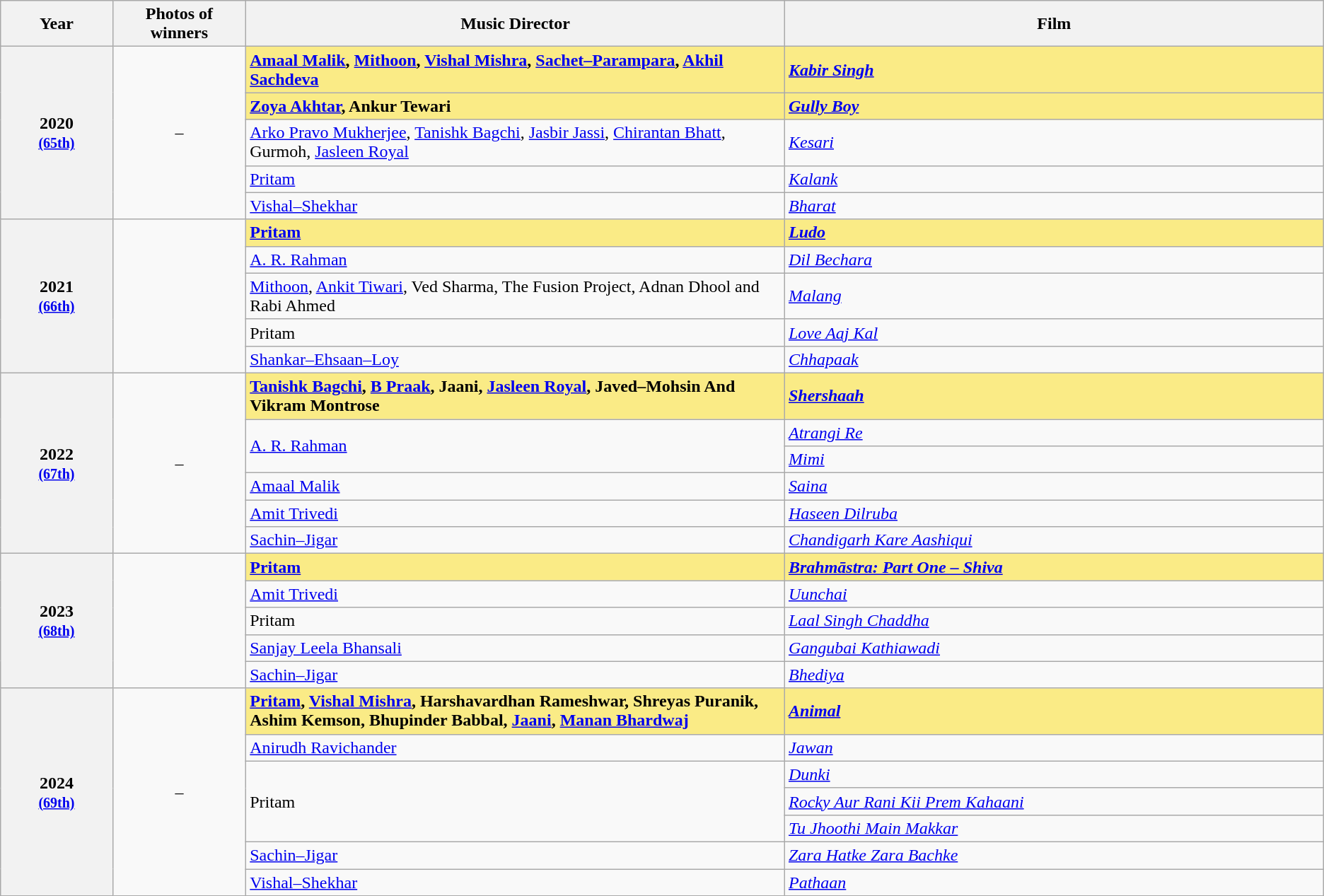<table class="wikitable sortable" style="text-align:left;">
<tr>
<th scope="col" style="width:3%; text-align:center;">Year</th>
<th scope="col" style="width:3%;text-align:center;">Photos of winners</th>
<th scope="col" style="width:15%;text-align:center;">Music Director</th>
<th scope="col" style="width:15%;text-align:center;">Film</th>
</tr>
<tr>
<th rowspan="5">2020 <br><small><a href='#'>(65th)</a> </small></th>
<td rowspan=5 style="text-align:center">–</td>
<td style="background:#FAEB86;"><strong><a href='#'>Amaal Malik</a>, <a href='#'>Mithoon</a>, <a href='#'>Vishal Mishra</a>, <a href='#'>Sachet–Parampara</a>, <a href='#'>Akhil Sachdeva</a></strong></td>
<td style="background:#FAEB86;"><strong><em><a href='#'>Kabir Singh</a></em></strong></td>
</tr>
<tr>
<td style="background:#FAEB86;"><strong><a href='#'>Zoya Akhtar</a>, Ankur Tewari</strong></td>
<td style="background:#FAEB86;"><strong><em><a href='#'>Gully Boy</a></em></strong></td>
</tr>
<tr>
<td><a href='#'>Arko Pravo Mukherjee</a>, <a href='#'>Tanishk Bagchi</a>, <a href='#'>Jasbir Jassi</a>, <a href='#'>Chirantan Bhatt</a>, Gurmoh, <a href='#'>Jasleen Royal</a></td>
<td><em><a href='#'>Kesari</a></em></td>
</tr>
<tr>
<td><a href='#'>Pritam</a></td>
<td><em><a href='#'>Kalank</a></em></td>
</tr>
<tr>
<td><a href='#'>Vishal–Shekhar</a></td>
<td><em><a href='#'>Bharat</a></em></td>
</tr>
<tr>
<th scope="row" rowspan=5 style="text-align:center">2021 <br><small><a href='#'>(66th)</a> </small></th>
<td rowspan=5 style="text-align:center"></td>
<td style="background:#FAEB86;"><strong><a href='#'>Pritam</a></strong> </td>
<td style="background:#FAEB86;"><strong><em><a href='#'>Ludo</a></em></strong></td>
</tr>
<tr>
<td><a href='#'>A. R. Rahman</a></td>
<td><a href='#'><em>Dil Bechara</em></a></td>
</tr>
<tr>
<td><a href='#'>Mithoon</a>, <a href='#'>Ankit Tiwari</a>, Ved Sharma, The Fusion Project, Adnan Dhool and Rabi Ahmed</td>
<td><a href='#'><em>Malang</em></a></td>
</tr>
<tr>
<td>Pritam</td>
<td><a href='#'><em>Love Aaj Kal</em></a></td>
</tr>
<tr>
<td><a href='#'>Shankar–Ehsaan–Loy</a></td>
<td><em><a href='#'>Chhapaak</a></em></td>
</tr>
<tr>
<th scope="row" rowspan=6 style="text-align:center">2022 <br><small><a href='#'>(67th)</a> </small></th>
<td rowspan=6 style="text-align:center">–</td>
<td style="background:#FAEB86;"><strong><a href='#'>Tanishk Bagchi</a>, <a href='#'>B Praak</a>, Jaani, <a href='#'>Jasleen Royal</a>, Javed–Mohsin And Vikram Montrose</strong> </td>
<td style="background:#FAEB86;"><strong><em><a href='#'>Shershaah</a></em></strong></td>
</tr>
<tr>
<td rowspan="2"><a href='#'>A. R. Rahman</a></td>
<td><em><a href='#'>Atrangi Re</a></em></td>
</tr>
<tr>
<td><a href='#'><em>Mimi</em></a></td>
</tr>
<tr>
<td><a href='#'>Amaal Malik</a></td>
<td><a href='#'><em>Saina</em></a></td>
</tr>
<tr>
<td><a href='#'>Amit Trivedi</a></td>
<td><em><a href='#'>Haseen Dilruba</a></em></td>
</tr>
<tr>
<td><a href='#'>Sachin–Jigar</a></td>
<td><em><a href='#'>Chandigarh Kare Aashiqui</a></em></td>
</tr>
<tr>
<th scope="row" rowspan=5 style="text-align:center">2023 <br><small><a href='#'>(68th)</a> </small></th>
<td rowspan=5 style="text-align:center"></td>
<td style="background:#FAEB86;"><strong><a href='#'>Pritam</a></strong> </td>
<td style="background:#FAEB86;"><strong><em><a href='#'>Brahmāstra: Part One – Shiva</a></em></strong></td>
</tr>
<tr>
<td><a href='#'>Amit Trivedi</a></td>
<td><em><a href='#'>Uunchai</a></em></td>
</tr>
<tr>
<td>Pritam</td>
<td><em><a href='#'>Laal Singh Chaddha</a></em></td>
</tr>
<tr>
<td><a href='#'>Sanjay Leela Bhansali</a></td>
<td><em><a href='#'>Gangubai Kathiawadi</a></em></td>
</tr>
<tr>
<td><a href='#'>Sachin–Jigar</a></td>
<td><em><a href='#'>Bhediya</a></em></td>
</tr>
<tr>
<th scope="row" rowspan=7 style="text-align:center">2024 <br><small><a href='#'>(69th)</a> </small></th>
<td rowspan=7 style="text-align:center">–</td>
<td style="background:#FAEB86;"><strong><a href='#'>Pritam</a>, <a href='#'>Vishal Mishra</a>, Harshavardhan Rameshwar, Shreyas Puranik, Ashim Kemson, Bhupinder Babbal, <a href='#'>Jaani</a>, <a href='#'>Manan Bhardwaj</a></strong></td>
<td style="background:#FAEB86;"><strong><em><a href='#'>Animal</a></em></strong></td>
</tr>
<tr>
<td><a href='#'>Anirudh Ravichander</a></td>
<td><a href='#'><em>Jawan</em></a></td>
</tr>
<tr>
<td rowspan="3">Pritam</td>
<td><em><a href='#'>Dunki</a></em></td>
</tr>
<tr>
<td><em><a href='#'>Rocky Aur Rani Kii Prem Kahaani</a></em></td>
</tr>
<tr>
<td><em><a href='#'>Tu Jhoothi Main Makkar</a></em></td>
</tr>
<tr>
<td><a href='#'>Sachin–Jigar</a></td>
<td><em><a href='#'>Zara Hatke Zara Bachke</a></em></td>
</tr>
<tr>
<td><a href='#'>Vishal–Shekhar</a></td>
<td><em><a href='#'>Pathaan</a></em></td>
</tr>
</table>
